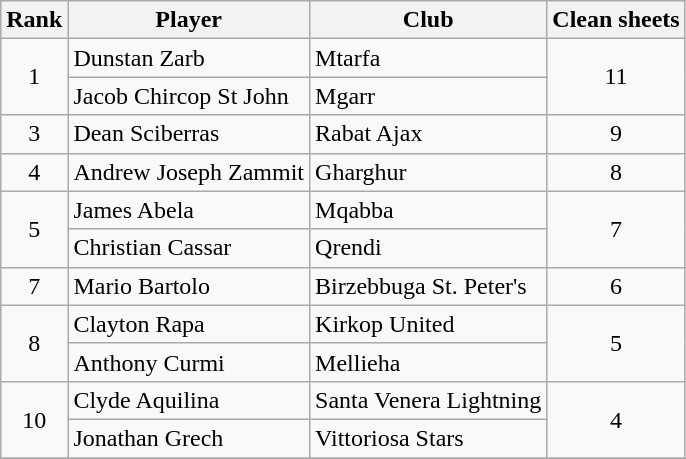<table class="wikitable">
<tr>
<th>Rank</th>
<th>Player</th>
<th>Club</th>
<th>Clean sheets</th>
</tr>
<tr>
<td align="center" rowspan="2">1</td>
<td> Dunstan Zarb</td>
<td>Mtarfa</td>
<td align="center" rowspan="2">11</td>
</tr>
<tr>
<td> Jacob Chircop St John</td>
<td>Mgarr</td>
</tr>
<tr>
<td align="center" rowspan="1">3</td>
<td> Dean Sciberras</td>
<td>Rabat Ajax</td>
<td align="center" rowspan="1">9</td>
</tr>
<tr>
<td align="center" rowspan="1">4</td>
<td> Andrew Joseph Zammit</td>
<td>Gharghur</td>
<td align="center" rowspan="1">8</td>
</tr>
<tr>
<td align="center" rowspan="2">5</td>
<td> James Abela</td>
<td>Mqabba</td>
<td align="center" rowspan="2">7</td>
</tr>
<tr>
<td> Christian Cassar</td>
<td>Qrendi</td>
</tr>
<tr>
<td align="center" rowspan="1">7</td>
<td> Mario Bartolo</td>
<td>Birzebbuga St. Peter's</td>
<td align="center" rowspan="1">6</td>
</tr>
<tr>
<td align="center" rowspan="2">8</td>
<td> Clayton Rapa</td>
<td>Kirkop United</td>
<td align="center" rowspan="2">5</td>
</tr>
<tr>
<td> Anthony Curmi</td>
<td>Mellieha</td>
</tr>
<tr>
<td align="center" rowspan="2">10</td>
<td> Clyde Aquilina</td>
<td>Santa Venera Lightning</td>
<td align="center" rowspan="2">4</td>
</tr>
<tr>
<td> Jonathan Grech</td>
<td>Vittoriosa Stars</td>
</tr>
<tr>
</tr>
</table>
